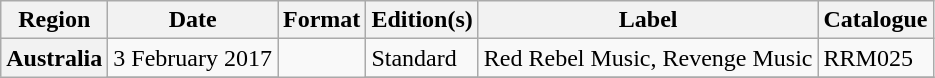<table class="wikitable plainrowheaders">
<tr>
<th scope="col">Region</th>
<th scope="col">Date</th>
<th scope="col">Format</th>
<th scope="col">Edition(s)</th>
<th scope="col">Label</th>
<th scope="col">Catalogue</th>
</tr>
<tr>
<th scope="row" rowspan="2">Australia</th>
<td>3 February 2017</td>
<td rowspan="2"></td>
<td>Standard</td>
<td>Red Rebel Music, Revenge Music</td>
<td>RRM025</td>
</tr>
<tr>
</tr>
</table>
